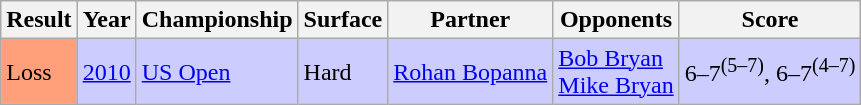<table class="sortable wikitable">
<tr>
<th>Result</th>
<th>Year</th>
<th>Championship</th>
<th>Surface</th>
<th>Partner</th>
<th>Opponents</th>
<th class="unsortable">Score</th>
</tr>
<tr bgcolor="ccccff">
<td bgcolor="ffa07a">Loss</td>
<td><a href='#'>2010</a></td>
<td><a href='#'>US Open</a></td>
<td>Hard</td>
<td> <a href='#'>Rohan Bopanna</a></td>
<td> <a href='#'>Bob Bryan</a> <br>  <a href='#'>Mike Bryan</a></td>
<td>6–7<sup>(5–7)</sup>, 6–7<sup>(4–7)</sup></td>
</tr>
</table>
